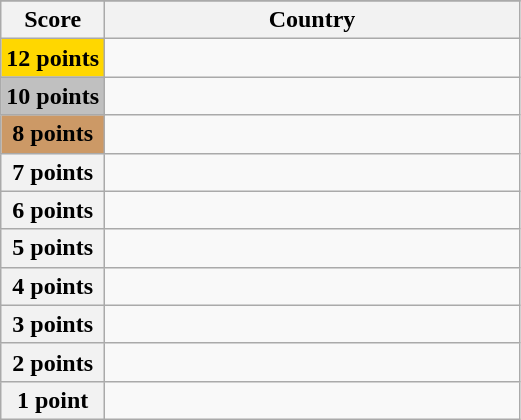<table class="wikitable">
<tr>
</tr>
<tr>
<th scope="col" width="20%">Score</th>
<th scope="col">Country</th>
</tr>
<tr>
<th scope="row" style="background:gold">12 points</th>
<td></td>
</tr>
<tr>
<th scope="row" style="background:silver">10 points</th>
<td></td>
</tr>
<tr>
<th scope="row" style="background:#CC9966">8 points</th>
<td></td>
</tr>
<tr>
<th scope="row">7 points</th>
<td></td>
</tr>
<tr>
<th scope="row">6 points</th>
<td></td>
</tr>
<tr>
<th scope="row">5 points</th>
<td></td>
</tr>
<tr>
<th scope="row">4 points</th>
<td></td>
</tr>
<tr>
<th scope="row">3 points</th>
<td></td>
</tr>
<tr>
<th scope="row">2 points</th>
<td></td>
</tr>
<tr>
<th scope="row">1 point</th>
<td></td>
</tr>
</table>
